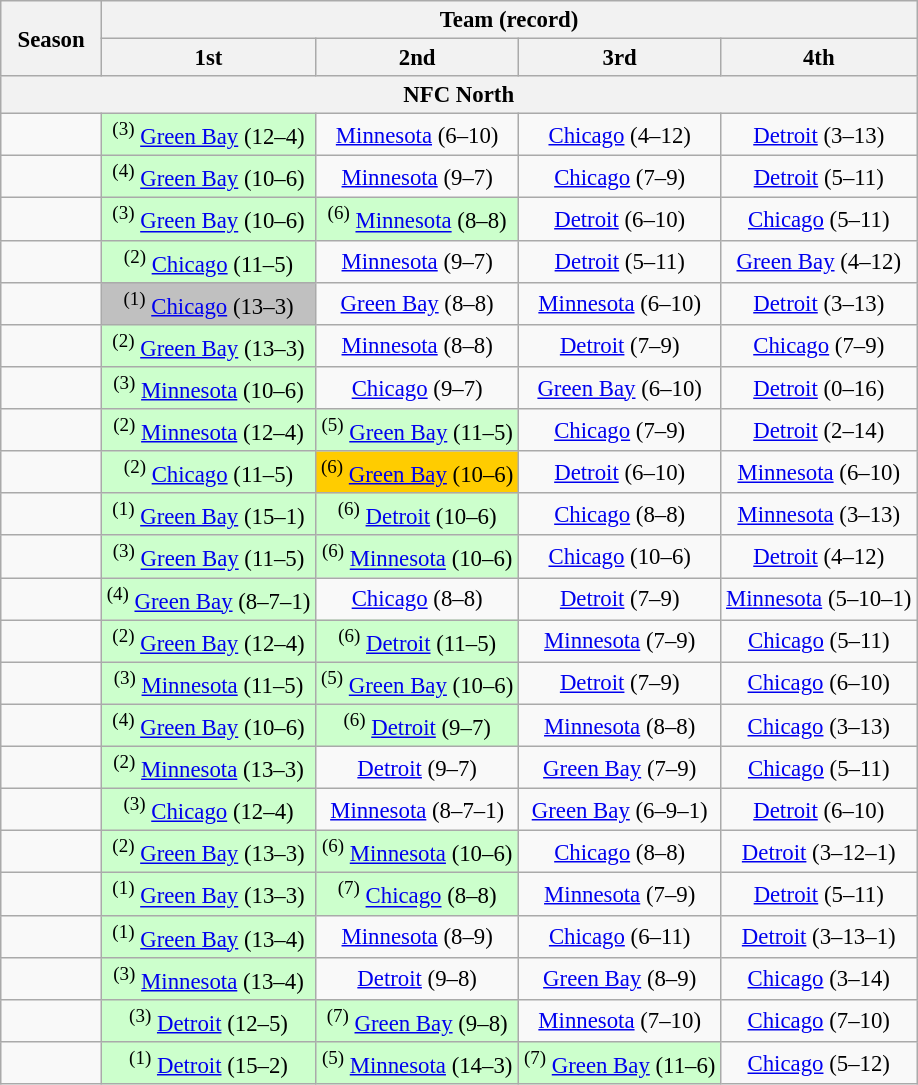<table class="wikitable" style="text-align:center; font-size:95%">
<tr>
<th width="60" rowspan="2">Season</th>
<th colspan="4">Team (record)</th>
</tr>
<tr>
<th>1st</th>
<th>2nd</th>
<th>3rd</th>
<th>4th</th>
</tr>
<tr>
<th colspan="5" style="text-align:center;"><strong>NFC North</strong></th>
</tr>
<tr>
<td></td>
<td bgcolor="#ccffcc"><sup>(3)</sup> <a href='#'>Green Bay</a> (12–4)</td>
<td><a href='#'>Minnesota</a> (6–10)</td>
<td><a href='#'>Chicago</a> (4–12)</td>
<td><a href='#'>Detroit</a> (3–13)</td>
</tr>
<tr>
<td></td>
<td bgcolor="#ccffcc"><sup>(4)</sup> <a href='#'>Green Bay</a> (10–6)</td>
<td><a href='#'>Minnesota</a> (9–7)</td>
<td><a href='#'>Chicago</a> (7–9)</td>
<td><a href='#'>Detroit</a> (5–11)</td>
</tr>
<tr>
<td></td>
<td bgcolor="#ccffcc"><sup>(3)</sup> <a href='#'>Green Bay</a> (10–6)</td>
<td bgcolor="#ccffcc"><sup>(6)</sup> <a href='#'>Minnesota</a> (8–8)</td>
<td><a href='#'>Detroit</a> (6–10)</td>
<td><a href='#'>Chicago</a> (5–11)</td>
</tr>
<tr>
<td></td>
<td bgcolor="#ccffcc"><sup>(2)</sup> <a href='#'>Chicago</a> (11–5)</td>
<td><a href='#'>Minnesota</a> (9–7)</td>
<td><a href='#'>Detroit</a> (5–11)</td>
<td><a href='#'>Green Bay</a> (4–12)</td>
</tr>
<tr>
<td></td>
<td bgcolor="#c0c0c0"><sup>(1)</sup> <a href='#'>Chicago</a> (13–3)</td>
<td><a href='#'>Green Bay</a> (8–8)</td>
<td><a href='#'>Minnesota</a> (6–10)</td>
<td><a href='#'>Detroit</a> (3–13)</td>
</tr>
<tr>
<td></td>
<td bgcolor="#ccffcc"><sup>(2)</sup> <a href='#'>Green Bay</a> (13–3)</td>
<td><a href='#'>Minnesota</a> (8–8)</td>
<td><a href='#'>Detroit</a> (7–9)</td>
<td><a href='#'>Chicago</a> (7–9)</td>
</tr>
<tr>
<td></td>
<td bgcolor="#ccffcc"><sup>(3)</sup> <a href='#'>Minnesota</a> (10–6)</td>
<td><a href='#'>Chicago</a> (9–7)</td>
<td><a href='#'>Green Bay</a> (6–10)</td>
<td><a href='#'>Detroit</a> (0–16)</td>
</tr>
<tr>
<td></td>
<td bgcolor="#ccffcc"><sup>(2)</sup> <a href='#'>Minnesota</a> (12–4)</td>
<td bgcolor="#ccffcc"><sup>(5)</sup> <a href='#'>Green Bay</a> (11–5)</td>
<td><a href='#'>Chicago</a> (7–9)</td>
<td><a href='#'>Detroit</a> (2–14)</td>
</tr>
<tr>
<td></td>
<td bgcolor="#ccffcc"><sup>(2)</sup> <a href='#'>Chicago</a> (11–5)</td>
<td bgcolor="#ffcc00"><sup>(6)</sup> <a href='#'>Green Bay</a> (10–6)</td>
<td><a href='#'>Detroit</a> (6–10)</td>
<td><a href='#'>Minnesota</a> (6–10)</td>
</tr>
<tr>
<td></td>
<td bgcolor="#ccffcc"><sup>(1)</sup> <a href='#'>Green Bay</a> (15–1)</td>
<td bgcolor="#ccffcc"><sup>(6)</sup> <a href='#'>Detroit</a> (10–6)</td>
<td><a href='#'>Chicago</a> (8–8)</td>
<td><a href='#'>Minnesota</a> (3–13)</td>
</tr>
<tr>
<td></td>
<td bgcolor="#ccffcc"><sup>(3)</sup> <a href='#'>Green Bay</a> (11–5)</td>
<td bgcolor="#ccffcc"><sup>(6)</sup> <a href='#'>Minnesota</a> (10–6)</td>
<td><a href='#'>Chicago</a> (10–6)</td>
<td><a href='#'>Detroit</a> (4–12)</td>
</tr>
<tr>
<td></td>
<td bgcolor="#ccffcc"><sup>(4)</sup> <a href='#'>Green Bay</a> (8–7–1)</td>
<td><a href='#'>Chicago</a> (8–8)</td>
<td><a href='#'>Detroit</a> (7–9)</td>
<td><a href='#'>Minnesota</a> (5–10–1)</td>
</tr>
<tr>
<td></td>
<td bgcolor="#ccffcc"><sup>(2)</sup> <a href='#'>Green Bay</a> (12–4)</td>
<td bgcolor="#ccffcc"><sup>(6)</sup> <a href='#'>Detroit</a> (11–5)</td>
<td><a href='#'>Minnesota</a> (7–9)</td>
<td><a href='#'>Chicago</a> (5–11)</td>
</tr>
<tr>
<td></td>
<td bgcolor="#ccffcc"><sup>(3)</sup> <a href='#'>Minnesota</a> (11–5)</td>
<td bgcolor="#ccffcc"><sup>(5)</sup> <a href='#'>Green Bay</a> (10–6)</td>
<td><a href='#'>Detroit</a> (7–9)</td>
<td><a href='#'>Chicago</a> (6–10)</td>
</tr>
<tr>
<td></td>
<td bgcolor="#ccffcc"><sup>(4)</sup> <a href='#'>Green Bay</a> (10–6)</td>
<td bgcolor="#ccffcc"><sup>(6)</sup> <a href='#'>Detroit</a> (9–7)</td>
<td><a href='#'>Minnesota</a> (8–8)</td>
<td><a href='#'>Chicago</a> (3–13)</td>
</tr>
<tr>
<td></td>
<td bgcolor="#ccffcc"><sup>(2)</sup> <a href='#'>Minnesota</a> (13–3)</td>
<td><a href='#'>Detroit</a> (9–7)</td>
<td><a href='#'>Green Bay</a> (7–9)</td>
<td><a href='#'>Chicago</a> (5–11)</td>
</tr>
<tr>
<td></td>
<td bgcolor="#ccffcc"><sup>(3)</sup> <a href='#'>Chicago</a> (12–4)</td>
<td><a href='#'>Minnesota</a> (8–7–1)</td>
<td><a href='#'>Green Bay</a> (6–9–1)</td>
<td><a href='#'>Detroit</a> (6–10)</td>
</tr>
<tr>
<td></td>
<td bgcolor="#ccffcc"><sup>(2)</sup> <a href='#'>Green Bay</a> (13–3)</td>
<td bgcolor="#ccffcc"><sup>(6)</sup> <a href='#'>Minnesota</a> (10–6)</td>
<td><a href='#'>Chicago</a> (8–8)</td>
<td><a href='#'>Detroit</a> (3–12–1)</td>
</tr>
<tr>
<td></td>
<td bgcolor="#ccffcc"><sup>(1)</sup> <a href='#'>Green Bay</a> (13–3)</td>
<td bgcolor="#ccffcc"><sup>(7)</sup> <a href='#'>Chicago</a> (8–8)</td>
<td><a href='#'>Minnesota</a> (7–9)</td>
<td><a href='#'>Detroit</a> (5–11)</td>
</tr>
<tr>
<td></td>
<td bgcolor="#ccffcc"><sup>(1)</sup> <a href='#'>Green Bay</a> (13–4)</td>
<td><a href='#'>Minnesota</a> (8–9)</td>
<td><a href='#'>Chicago</a> (6–11)</td>
<td><a href='#'>Detroit</a> (3–13–1)</td>
</tr>
<tr>
<td></td>
<td bgcolor="#ccffcc"><sup>(3)</sup> <a href='#'>Minnesota</a> (13–4)</td>
<td><a href='#'>Detroit</a> (9–8)</td>
<td><a href='#'>Green Bay</a> (8–9)</td>
<td><a href='#'>Chicago</a> (3–14)</td>
</tr>
<tr>
<td></td>
<td bgcolor="#ccffcc"><sup>(3)</sup> <a href='#'>Detroit</a> (12–5)</td>
<td bgcolor="#ccffcc"><sup>(7)</sup> <a href='#'>Green Bay</a> (9–8)</td>
<td><a href='#'>Minnesota</a> (7–10)</td>
<td><a href='#'>Chicago</a> (7–10)</td>
</tr>
<tr>
<td></td>
<td bgcolor="#ccffcc"><sup>(1)</sup> <a href='#'>Detroit</a> (15–2)</td>
<td bgcolor="#ccffcc"><sup>(5)</sup> <a href='#'>Minnesota</a> (14–3)</td>
<td bgcolor="#ccffcc"><sup>(7)</sup> <a href='#'>Green Bay</a> (11–6)</td>
<td><a href='#'>Chicago</a> (5–12)</td>
</tr>
</table>
